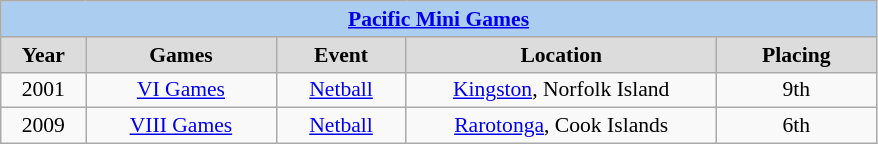<table class=wikitable style="text-align:center; font-size:90%">
<tr>
<th colspan=5 style=background:#ABCDEF><a href='#'>Pacific Mini Games</a></th>
</tr>
<tr>
<th width=50 style=background:gainsboro>Year</th>
<th width=120 style=background:gainsboro>Games</th>
<th width=80 style=background:gainsboro>Event</th>
<th width=200 style=background:gainsboro>Location</th>
<th width=100 style=background:gainsboro>Placing</th>
</tr>
<tr>
<td>2001</td>
<td><a href='#'>VI Games</a></td>
<td><a href='#'>Netball</a></td>
<td><a href='#'>Kingston</a>, Norfolk Island</td>
<td bgcolor=>9th</td>
</tr>
<tr>
<td>2009</td>
<td><a href='#'>VIII Games</a></td>
<td><a href='#'>Netball</a></td>
<td><a href='#'>Rarotonga</a>, Cook Islands</td>
<td bgcolor=>6th</td>
</tr>
</table>
